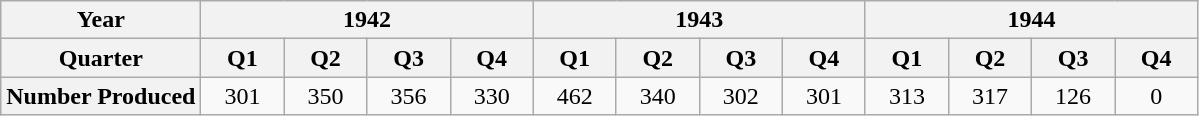<table class="wikitable" style="text-align:center;">
<tr>
<th>Year</th>
<th colspan="4">1942</th>
<th colspan="4">1943</th>
<th colspan="4">1944</th>
</tr>
<tr>
<th>Quarter</th>
<th style="width:3em">Q1</th>
<th style="width:3em">Q2</th>
<th style="width:3em">Q3</th>
<th style="width:3em">Q4</th>
<th style="width:3em">Q1</th>
<th style="width:3em">Q2</th>
<th style="width:3em">Q3</th>
<th style="width:3em">Q4</th>
<th style="width:3em">Q1</th>
<th style="width:3em">Q2</th>
<th style="width:3em">Q3</th>
<th style="width:3em">Q4</th>
</tr>
<tr>
<th>Number Produced</th>
<td>301</td>
<td>350</td>
<td>356</td>
<td>330</td>
<td>462</td>
<td>340</td>
<td>302</td>
<td>301</td>
<td>313</td>
<td>317</td>
<td>126</td>
<td>0</td>
</tr>
</table>
